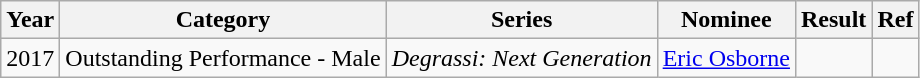<table class="wikitable">
<tr>
<th>Year</th>
<th>Category</th>
<th>Series</th>
<th>Nominee</th>
<th>Result</th>
<th>Ref</th>
</tr>
<tr>
<td>2017</td>
<td>Outstanding Performance - Male</td>
<td><em>Degrassi: Next Generation</em></td>
<td><a href='#'>Eric Osborne</a></td>
<td></td>
<td></td>
</tr>
</table>
